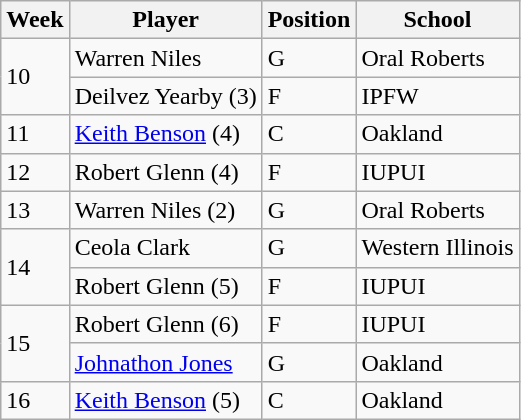<table class="wikitable" style="float:left; margin-right:1em">
<tr>
<th>Week</th>
<th>Player</th>
<th>Position</th>
<th>School</th>
</tr>
<tr>
<td rowspan=2>10</td>
<td>Warren Niles</td>
<td>G</td>
<td>Oral Roberts</td>
</tr>
<tr>
<td>Deilvez Yearby (3)</td>
<td>F</td>
<td>IPFW</td>
</tr>
<tr>
<td>11</td>
<td><a href='#'>Keith Benson</a> (4)</td>
<td>C</td>
<td>Oakland</td>
</tr>
<tr>
<td>12</td>
<td>Robert Glenn (4)</td>
<td>F</td>
<td>IUPUI</td>
</tr>
<tr>
<td>13</td>
<td>Warren Niles (2)</td>
<td>G</td>
<td>Oral Roberts</td>
</tr>
<tr>
<td rowspan=2>14</td>
<td>Ceola Clark</td>
<td>G</td>
<td>Western Illinois</td>
</tr>
<tr>
<td>Robert Glenn (5)</td>
<td>F</td>
<td>IUPUI</td>
</tr>
<tr>
<td rowspan=2>15</td>
<td>Robert Glenn (6)</td>
<td>F</td>
<td>IUPUI</td>
</tr>
<tr>
<td><a href='#'>Johnathon Jones</a></td>
<td>G</td>
<td>Oakland</td>
</tr>
<tr>
<td>16</td>
<td><a href='#'>Keith Benson</a> (5)</td>
<td>C</td>
<td>Oakland</td>
</tr>
</table>
